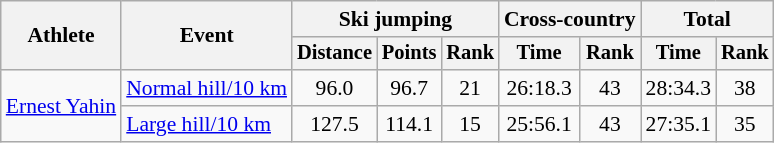<table class="wikitable" style="font-size:90%">
<tr>
<th rowspan="2">Athlete</th>
<th rowspan="2">Event</th>
<th colspan="3">Ski jumping</th>
<th colspan="2">Cross-country</th>
<th colspan="2">Total</th>
</tr>
<tr style="font-size:95%">
<th>Distance</th>
<th>Points</th>
<th>Rank</th>
<th>Time</th>
<th>Rank</th>
<th>Time</th>
<th>Rank</th>
</tr>
<tr align=center>
<td align=left rowspan=2><a href='#'>Ernest Yahin</a></td>
<td align=left><a href='#'>Normal hill/10 km</a></td>
<td>96.0</td>
<td>96.7</td>
<td>21</td>
<td>26:18.3</td>
<td>43</td>
<td>28:34.3</td>
<td>38</td>
</tr>
<tr align=center>
<td align=left><a href='#'>Large hill/10 km</a></td>
<td>127.5</td>
<td>114.1</td>
<td>15</td>
<td>25:56.1</td>
<td>43</td>
<td>27:35.1</td>
<td>35</td>
</tr>
</table>
